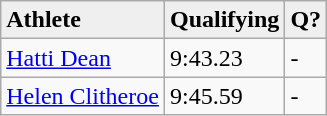<table class="wikitable">
<tr>
<td !align="center" bgcolor="efefef"><strong>Athlete</strong></td>
<td !align="center" bgcolor="efefef"><strong>Qualifying</strong></td>
<td !align="center" bgcolor="efefef"><strong>Q?</strong></td>
</tr>
<tr>
<td><a href='#'>Hatti Dean</a></td>
<td>9:43.23</td>
<td>-</td>
</tr>
<tr>
<td><a href='#'>Helen Clitheroe</a></td>
<td>9:45.59</td>
<td>-</td>
</tr>
</table>
